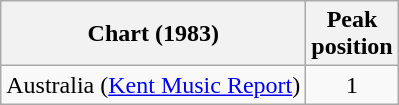<table class="wikitable">
<tr>
<th>Chart (1983)</th>
<th>Peak<br>position</th>
</tr>
<tr>
<td>Australia (<a href='#'>Kent Music Report</a>)</td>
<td style="text-align:center;">1</td>
</tr>
</table>
